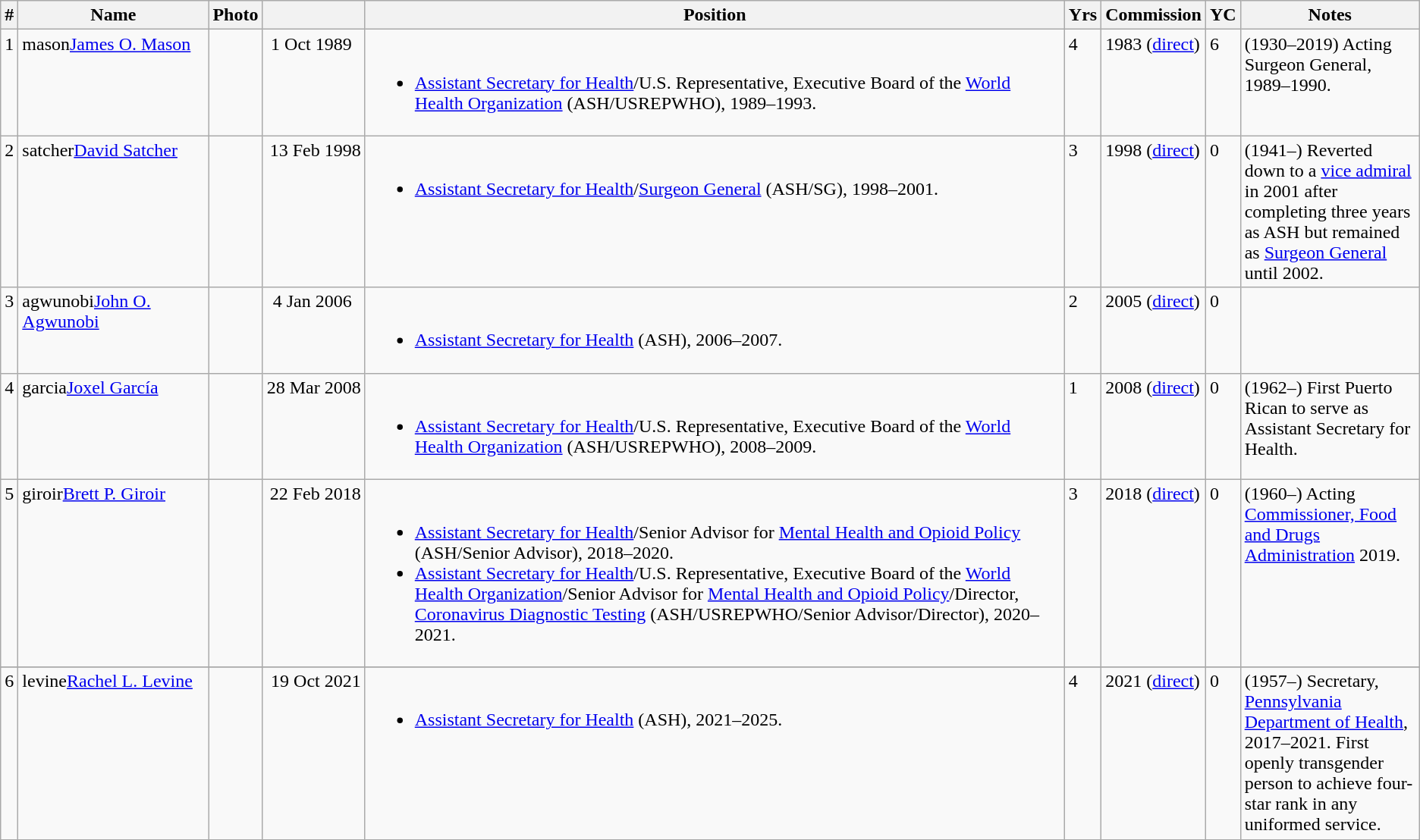<table class="wikitable sortable plainrowheaders">
<tr>
<th scope="col" class="unsortable" data-sort-type=number>#</th>
<th scope="col" style="width: 10em;">Name</th>
<th scope="col" class="unsortable">Photo</th>
<th scope="col" style="min-width: 5em;" data-sort-type=isoDate></th>
<th scope="col" class="unsortable">Position</th>
<th scope="col">Yrs</th>
<th scope="col">Commission</th>
<th scope="col">YC</th>
<th scope="col" class="unsortable" width="150">Notes</th>
</tr>
<tr style="vertical-align: top;">
<td>1</td>
<td><span>mason</span><a href='#'>James O. Mason</a></td>
<td></td>
<td style="text-align: right;" data-sort-value="1989-10-01">1 Oct 1989  </td>
<td><br><ul><li><a href='#'>Assistant Secretary for Health</a>/U.S. Representative, Executive Board of the <a href='#'>World Health Organization</a> (ASH/USREPWHO), 1989–1993.</li></ul></td>
<td>4</td>
<td>1983 (<a href='#'>direct</a>)</td>
<td>6</td>
<td>(1930–2019) Acting Surgeon General, 1989–1990.</td>
</tr>
<tr style="vertical-align: top;">
<td>2</td>
<td><span>satcher</span><a href='#'>David Satcher</a></td>
<td></td>
<td style="text-align: right;" data-sort-value="1998-02-13">13 Feb 1998  </td>
<td><br><ul><li><a href='#'>Assistant Secretary for Health</a>/<a href='#'>Surgeon General</a> (ASH/SG), 1998–2001.</li></ul></td>
<td>3</td>
<td>1998 (<a href='#'>direct</a>)</td>
<td>0</td>
<td>(1941–) Reverted down to a <a href='#'>vice admiral</a> in 2001 after completing three years as ASH but remained as <a href='#'>Surgeon General</a> until 2002.</td>
</tr>
<tr style="vertical-align: top;">
<td>3</td>
<td><span>agwunobi</span><a href='#'>John O. Agwunobi</a></td>
<td></td>
<td style="text-align: right;" data-sort-value="2006-01-04">4 Jan 2006  </td>
<td><br><ul><li><a href='#'>Assistant Secretary for Health</a> (ASH), 2006–2007.</li></ul></td>
<td>2</td>
<td>2005 (<a href='#'>direct</a>)</td>
<td>0</td>
<td></td>
</tr>
<tr style="vertical-align: top;">
<td>4</td>
<td><span>garcia</span><a href='#'>Joxel García</a></td>
<td></td>
<td style="text-align: right;" data-sort-value="2008-03-28">28 Mar 2008  </td>
<td><br><ul><li><a href='#'>Assistant Secretary for Health</a>/U.S. Representative, Executive Board of the <a href='#'>World Health Organization</a> (ASH/USREPWHO), 2008–2009.</li></ul></td>
<td>1</td>
<td>2008 (<a href='#'>direct</a>)</td>
<td>0</td>
<td>(1962–) First Puerto Rican to serve as Assistant Secretary for Health.</td>
</tr>
<tr style="vertical-align: top;">
<td>5</td>
<td><span>giroir</span><a href='#'>Brett P. Giroir</a></td>
<td></td>
<td style="text-align: right;" data-sort-value="2018-02-22">22 Feb 2018  </td>
<td><br><ul><li><a href='#'>Assistant Secretary for Health</a>/Senior Advisor for <a href='#'>Mental Health and Opioid Policy</a> (ASH/Senior Advisor), 2018–2020.</li><li><a href='#'>Assistant Secretary for Health</a>/U.S. Representative, Executive Board of the <a href='#'>World Health Organization</a>/Senior Advisor for <a href='#'>Mental Health and Opioid Policy</a>/Director, <a href='#'>Coronavirus Diagnostic Testing</a> (ASH/USREPWHO/Senior Advisor/Director), 2020–2021.</li></ul></td>
<td>3</td>
<td>2018 (<a href='#'>direct</a>)</td>
<td>0</td>
<td>(1960–) Acting <a href='#'>Commissioner, Food and Drugs Administration</a> 2019.</td>
</tr>
<tr>
</tr>
<tr style="vertical-align: top;">
<td>6</td>
<td><span>levine</span><a href='#'>Rachel L. Levine</a></td>
<td></td>
<td style="text-align: right;" data-sort-value="2021-10-19">19 Oct 2021  </td>
<td><br><ul><li><a href='#'>Assistant Secretary for Health</a> (ASH), 2021–2025.</li></ul></td>
<td>4</td>
<td>2021 (<a href='#'>direct</a>)</td>
<td>0</td>
<td>(1957–) Secretary, <a href='#'>Pennsylvania Department of Health</a>, 2017–2021. First openly transgender person to achieve four-star rank in any uniformed service.</td>
</tr>
<tr>
</tr>
</table>
